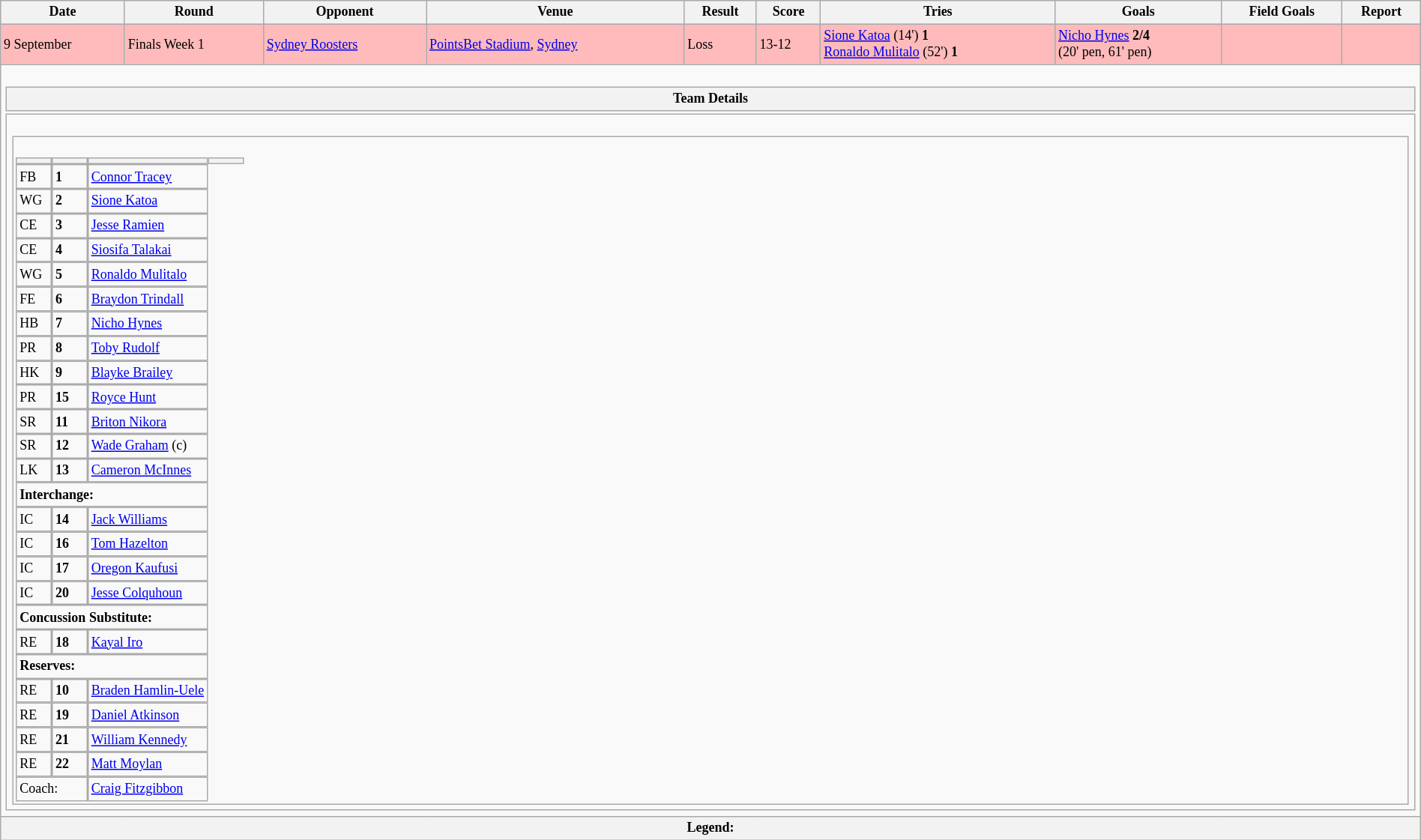<table class="wikitable" style="font-size:75%; width:100%;">
<tr>
<th>Date</th>
<th>Round</th>
<th>Opponent</th>
<th>Venue</th>
<th>Result</th>
<th>Score</th>
<th>Tries</th>
<th>Goals</th>
<th>Field Goals</th>
<th>Report</th>
</tr>
<tr style="background:#fbb;">
<td>9 September</td>
<td>Finals Week 1</td>
<td> <a href='#'>Sydney Roosters</a></td>
<td><a href='#'>PointsBet Stadium</a>, <a href='#'>Sydney</a></td>
<td>Loss</td>
<td>13-12</td>
<td><a href='#'>Sione Katoa</a> (14') <strong>1</strong><br><a href='#'>Ronaldo Mulitalo</a> (52') <strong>1</strong></td>
<td><a href='#'>Nicho Hynes</a> <strong>2/4</strong><br>(20' pen, 61' pen)</td>
<td></td>
<td></td>
</tr>
<tr>
<td colspan="10"><br><table class="mw-collapsible mw-collapsed" width="100%" border="0">
<tr>
<th>Team Details</th>
</tr>
<tr>
<td><br><table width="100%">
<tr>
<td width="50%" valign="top"><br><table cellpadding="0" cellspacing="0">
<tr>
<th width="25"></th>
<th width="25"></th>
<th></th>
<th width="25"></th>
</tr>
<tr>
<td>FB</td>
<td><strong>1</strong></td>
<td> <a href='#'>Connor Tracey</a></td>
</tr>
<tr>
<td>WG</td>
<td><strong>2</strong></td>
<td> <a href='#'>Sione Katoa</a></td>
</tr>
<tr>
<td>CE</td>
<td><strong>3</strong></td>
<td> <a href='#'>Jesse Ramien</a></td>
</tr>
<tr>
<td>CE</td>
<td><strong>4</strong></td>
<td> <a href='#'>Siosifa Talakai</a></td>
</tr>
<tr>
<td>WG</td>
<td><strong>5</strong></td>
<td> <a href='#'>Ronaldo Mulitalo</a></td>
</tr>
<tr>
<td>FE</td>
<td><strong>6</strong></td>
<td> <a href='#'>Braydon Trindall</a></td>
</tr>
<tr>
<td>HB</td>
<td><strong>7</strong></td>
<td> <a href='#'>Nicho Hynes</a></td>
</tr>
<tr>
<td>PR</td>
<td><strong>8</strong></td>
<td> <a href='#'>Toby Rudolf</a></td>
</tr>
<tr>
<td>HK</td>
<td><strong>9</strong></td>
<td> <a href='#'>Blayke Brailey</a></td>
</tr>
<tr>
<td>PR</td>
<td><strong>15</strong></td>
<td> <a href='#'>Royce Hunt</a></td>
</tr>
<tr>
<td>SR</td>
<td><strong>11</strong></td>
<td> <a href='#'>Briton Nikora</a></td>
</tr>
<tr>
<td>SR</td>
<td><strong>12</strong></td>
<td> <a href='#'>Wade Graham</a> (c)</td>
</tr>
<tr>
<td>LK</td>
<td><strong>13</strong></td>
<td> <a href='#'>Cameron McInnes</a></td>
</tr>
<tr>
<td colspan="3"><strong>Interchange:</strong></td>
</tr>
<tr>
<td>IC</td>
<td><strong>14</strong></td>
<td> <a href='#'>Jack Williams</a></td>
</tr>
<tr>
<td>IC</td>
<td><strong>16</strong></td>
<td> <a href='#'>Tom Hazelton</a></td>
</tr>
<tr>
<td>IC</td>
<td><strong>17</strong></td>
<td> <a href='#'>Oregon Kaufusi</a></td>
</tr>
<tr>
<td>IC</td>
<td><strong>20</strong></td>
<td> <a href='#'>Jesse Colquhoun</a></td>
</tr>
<tr>
<td colspan="3"><strong>Concussion Substitute:</strong></td>
</tr>
<tr>
<td>RE</td>
<td><strong>18</strong></td>
<td> <a href='#'>Kayal Iro</a></td>
</tr>
<tr>
<td colspan="3"><strong>Reserves:</strong></td>
</tr>
<tr>
<td>RE</td>
<td><strong>10</strong></td>
<td> <a href='#'>Braden Hamlin-Uele</a></td>
</tr>
<tr>
<td>RE</td>
<td><strong>19</strong></td>
<td> <a href='#'>Daniel Atkinson</a></td>
</tr>
<tr>
<td>RE</td>
<td><strong>21</strong></td>
<td> <a href='#'>William Kennedy</a></td>
</tr>
<tr>
<td>RE</td>
<td><strong>22</strong></td>
<td> <a href='#'>Matt Moylan</a></td>
</tr>
<tr>
<td colspan="2">Coach:</td>
<td> <a href='#'>Craig Fitzgibbon</a></td>
</tr>
</table>
</td>
</tr>
</table>
</td>
</tr>
</table>
</td>
</tr>
<tr>
<th colspan="10"><strong>Legend</strong>:    </th>
</tr>
</table>
